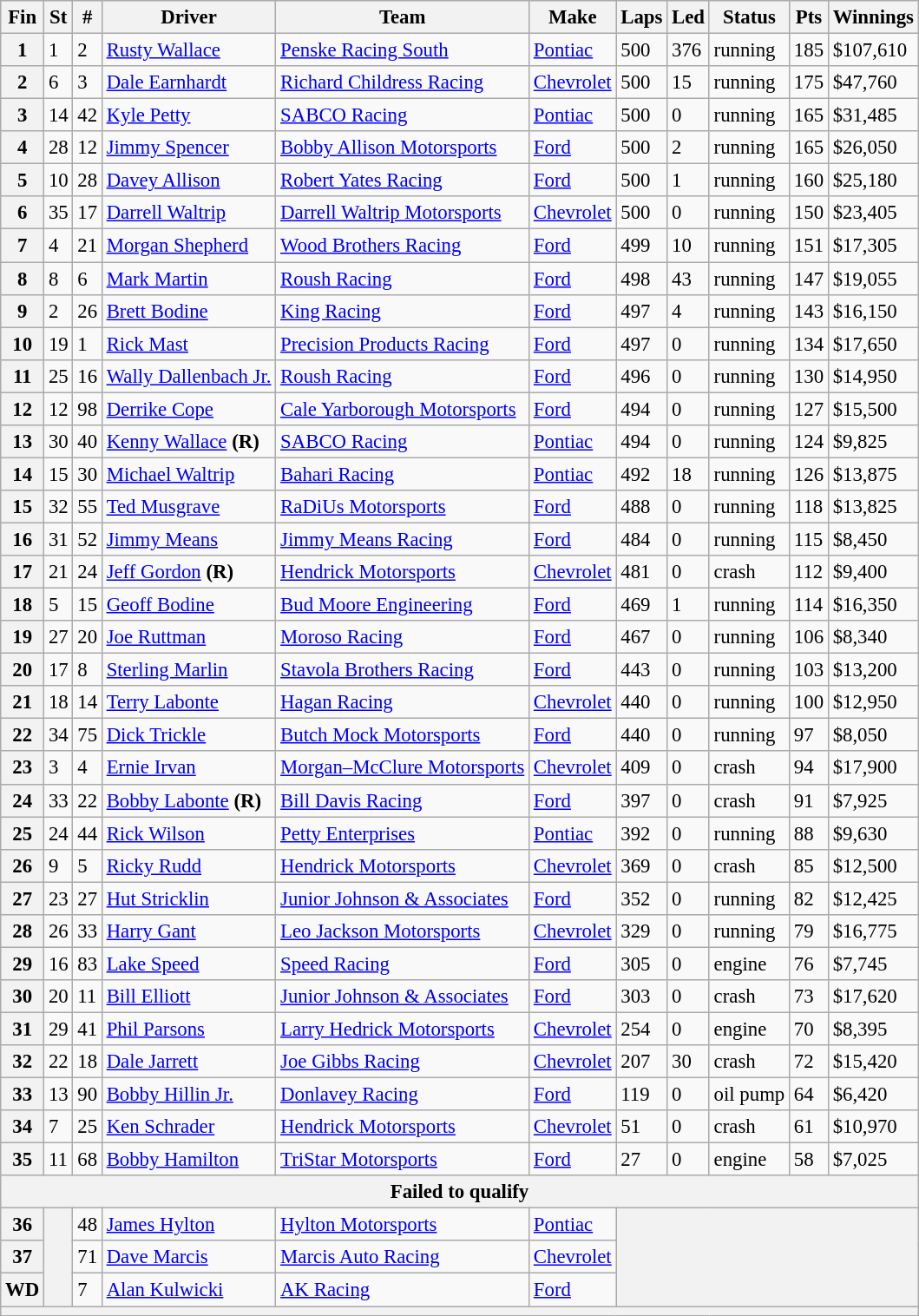<table class="wikitable" style="font-size:95%">
<tr>
<th>Fin</th>
<th>St</th>
<th>#</th>
<th>Driver</th>
<th>Team</th>
<th>Make</th>
<th>Laps</th>
<th>Led</th>
<th>Status</th>
<th>Pts</th>
<th>Winnings</th>
</tr>
<tr>
<th>1</th>
<td>1</td>
<td>2</td>
<td><a href='#'>Rusty Wallace</a></td>
<td><a href='#'>Penske Racing South</a></td>
<td><a href='#'>Pontiac</a></td>
<td>500</td>
<td>376</td>
<td>running</td>
<td>185</td>
<td>$107,610</td>
</tr>
<tr>
<th>2</th>
<td>6</td>
<td>3</td>
<td><a href='#'>Dale Earnhardt</a></td>
<td><a href='#'>Richard Childress Racing</a></td>
<td><a href='#'>Chevrolet</a></td>
<td>500</td>
<td>15</td>
<td>running</td>
<td>175</td>
<td>$47,760</td>
</tr>
<tr>
<th>3</th>
<td>14</td>
<td>42</td>
<td><a href='#'>Kyle Petty</a></td>
<td><a href='#'>SABCO Racing</a></td>
<td><a href='#'>Pontiac</a></td>
<td>500</td>
<td>0</td>
<td>running</td>
<td>165</td>
<td>$31,485</td>
</tr>
<tr>
<th>4</th>
<td>28</td>
<td>12</td>
<td><a href='#'>Jimmy Spencer</a></td>
<td><a href='#'>Bobby Allison Motorsports</a></td>
<td><a href='#'>Ford</a></td>
<td>500</td>
<td>2</td>
<td>running</td>
<td>165</td>
<td>$26,050</td>
</tr>
<tr>
<th>5</th>
<td>10</td>
<td>28</td>
<td><a href='#'>Davey Allison</a></td>
<td><a href='#'>Robert Yates Racing</a></td>
<td><a href='#'>Ford</a></td>
<td>500</td>
<td>1</td>
<td>running</td>
<td>160</td>
<td>$25,180</td>
</tr>
<tr>
<th>6</th>
<td>35</td>
<td>17</td>
<td><a href='#'>Darrell Waltrip</a></td>
<td><a href='#'>Darrell Waltrip Motorsports</a></td>
<td><a href='#'>Chevrolet</a></td>
<td>500</td>
<td>0</td>
<td>running</td>
<td>150</td>
<td>$23,405</td>
</tr>
<tr>
<th>7</th>
<td>4</td>
<td>21</td>
<td><a href='#'>Morgan Shepherd</a></td>
<td><a href='#'>Wood Brothers Racing</a></td>
<td><a href='#'>Ford</a></td>
<td>499</td>
<td>10</td>
<td>running</td>
<td>151</td>
<td>$17,305</td>
</tr>
<tr>
<th>8</th>
<td>8</td>
<td>6</td>
<td><a href='#'>Mark Martin</a></td>
<td><a href='#'>Roush Racing</a></td>
<td><a href='#'>Ford</a></td>
<td>498</td>
<td>43</td>
<td>running</td>
<td>147</td>
<td>$19,055</td>
</tr>
<tr>
<th>9</th>
<td>2</td>
<td>26</td>
<td><a href='#'>Brett Bodine</a></td>
<td><a href='#'>King Racing</a></td>
<td><a href='#'>Ford</a></td>
<td>497</td>
<td>4</td>
<td>running</td>
<td>143</td>
<td>$16,150</td>
</tr>
<tr>
<th>10</th>
<td>19</td>
<td>1</td>
<td><a href='#'>Rick Mast</a></td>
<td><a href='#'>Precision Products Racing</a></td>
<td><a href='#'>Ford</a></td>
<td>497</td>
<td>0</td>
<td>running</td>
<td>134</td>
<td>$17,650</td>
</tr>
<tr>
<th>11</th>
<td>25</td>
<td>16</td>
<td><a href='#'>Wally Dallenbach Jr.</a></td>
<td><a href='#'>Roush Racing</a></td>
<td><a href='#'>Ford</a></td>
<td>496</td>
<td>0</td>
<td>running</td>
<td>130</td>
<td>$14,950</td>
</tr>
<tr>
<th>12</th>
<td>12</td>
<td>98</td>
<td><a href='#'>Derrike Cope</a></td>
<td><a href='#'>Cale Yarborough Motorsports</a></td>
<td><a href='#'>Ford</a></td>
<td>494</td>
<td>0</td>
<td>running</td>
<td>127</td>
<td>$15,500</td>
</tr>
<tr>
<th>13</th>
<td>30</td>
<td>40</td>
<td><a href='#'>Kenny Wallace</a> <strong>(R)</strong></td>
<td><a href='#'>SABCO Racing</a></td>
<td><a href='#'>Pontiac</a></td>
<td>494</td>
<td>0</td>
<td>running</td>
<td>124</td>
<td>$9,825</td>
</tr>
<tr>
<th>14</th>
<td>15</td>
<td>30</td>
<td><a href='#'>Michael Waltrip</a></td>
<td><a href='#'>Bahari Racing</a></td>
<td><a href='#'>Pontiac</a></td>
<td>492</td>
<td>18</td>
<td>running</td>
<td>126</td>
<td>$13,875</td>
</tr>
<tr>
<th>15</th>
<td>32</td>
<td>55</td>
<td><a href='#'>Ted Musgrave</a></td>
<td><a href='#'>RaDiUs Motorsports</a></td>
<td><a href='#'>Ford</a></td>
<td>488</td>
<td>0</td>
<td>running</td>
<td>118</td>
<td>$13,825</td>
</tr>
<tr>
<th>16</th>
<td>31</td>
<td>52</td>
<td><a href='#'>Jimmy Means</a></td>
<td><a href='#'>Jimmy Means Racing</a></td>
<td><a href='#'>Ford</a></td>
<td>484</td>
<td>0</td>
<td>running</td>
<td>115</td>
<td>$8,450</td>
</tr>
<tr>
<th>17</th>
<td>21</td>
<td>24</td>
<td><a href='#'>Jeff Gordon</a> <strong>(R)</strong></td>
<td><a href='#'>Hendrick Motorsports</a></td>
<td><a href='#'>Chevrolet</a></td>
<td>481</td>
<td>0</td>
<td>crash</td>
<td>112</td>
<td>$9,400</td>
</tr>
<tr>
<th>18</th>
<td>5</td>
<td>15</td>
<td><a href='#'>Geoff Bodine</a></td>
<td><a href='#'>Bud Moore Engineering</a></td>
<td><a href='#'>Ford</a></td>
<td>469</td>
<td>1</td>
<td>running</td>
<td>114</td>
<td>$16,350</td>
</tr>
<tr>
<th>19</th>
<td>27</td>
<td>20</td>
<td><a href='#'>Joe Ruttman</a></td>
<td><a href='#'>Moroso Racing</a></td>
<td><a href='#'>Ford</a></td>
<td>467</td>
<td>0</td>
<td>running</td>
<td>106</td>
<td>$8,340</td>
</tr>
<tr>
<th>20</th>
<td>17</td>
<td>8</td>
<td><a href='#'>Sterling Marlin</a></td>
<td><a href='#'>Stavola Brothers Racing</a></td>
<td><a href='#'>Ford</a></td>
<td>443</td>
<td>0</td>
<td>running</td>
<td>103</td>
<td>$13,200</td>
</tr>
<tr>
<th>21</th>
<td>18</td>
<td>14</td>
<td><a href='#'>Terry Labonte</a></td>
<td><a href='#'>Hagan Racing</a></td>
<td><a href='#'>Chevrolet</a></td>
<td>440</td>
<td>0</td>
<td>running</td>
<td>100</td>
<td>$12,950</td>
</tr>
<tr>
<th>22</th>
<td>34</td>
<td>75</td>
<td><a href='#'>Dick Trickle</a></td>
<td><a href='#'>Butch Mock Motorsports</a></td>
<td><a href='#'>Ford</a></td>
<td>440</td>
<td>0</td>
<td>running</td>
<td>97</td>
<td>$8,050</td>
</tr>
<tr>
<th>23</th>
<td>3</td>
<td>4</td>
<td><a href='#'>Ernie Irvan</a></td>
<td><a href='#'>Morgan–McClure Motorsports</a></td>
<td><a href='#'>Chevrolet</a></td>
<td>409</td>
<td>0</td>
<td>crash</td>
<td>94</td>
<td>$17,900</td>
</tr>
<tr>
<th>24</th>
<td>33</td>
<td>22</td>
<td><a href='#'>Bobby Labonte</a> <strong>(R)</strong></td>
<td><a href='#'>Bill Davis Racing</a></td>
<td><a href='#'>Ford</a></td>
<td>397</td>
<td>0</td>
<td>crash</td>
<td>91</td>
<td>$7,925</td>
</tr>
<tr>
<th>25</th>
<td>24</td>
<td>44</td>
<td><a href='#'>Rick Wilson</a></td>
<td><a href='#'>Petty Enterprises</a></td>
<td><a href='#'>Pontiac</a></td>
<td>392</td>
<td>0</td>
<td>running</td>
<td>88</td>
<td>$9,630</td>
</tr>
<tr>
<th>26</th>
<td>9</td>
<td>5</td>
<td><a href='#'>Ricky Rudd</a></td>
<td><a href='#'>Hendrick Motorsports</a></td>
<td><a href='#'>Chevrolet</a></td>
<td>369</td>
<td>0</td>
<td>crash</td>
<td>85</td>
<td>$12,500</td>
</tr>
<tr>
<th>27</th>
<td>23</td>
<td>27</td>
<td><a href='#'>Hut Stricklin</a></td>
<td><a href='#'>Junior Johnson & Associates</a></td>
<td><a href='#'>Ford</a></td>
<td>352</td>
<td>0</td>
<td>running</td>
<td>82</td>
<td>$12,425</td>
</tr>
<tr>
<th>28</th>
<td>26</td>
<td>33</td>
<td><a href='#'>Harry Gant</a></td>
<td><a href='#'>Leo Jackson Motorsports</a></td>
<td><a href='#'>Chevrolet</a></td>
<td>329</td>
<td>0</td>
<td>running</td>
<td>79</td>
<td>$16,775</td>
</tr>
<tr>
<th>29</th>
<td>16</td>
<td>83</td>
<td><a href='#'>Lake Speed</a></td>
<td><a href='#'>Speed Racing</a></td>
<td><a href='#'>Ford</a></td>
<td>305</td>
<td>0</td>
<td>engine</td>
<td>76</td>
<td>$7,745</td>
</tr>
<tr>
<th>30</th>
<td>20</td>
<td>11</td>
<td><a href='#'>Bill Elliott</a></td>
<td><a href='#'>Junior Johnson & Associates</a></td>
<td><a href='#'>Ford</a></td>
<td>303</td>
<td>0</td>
<td>crash</td>
<td>73</td>
<td>$17,620</td>
</tr>
<tr>
<th>31</th>
<td>29</td>
<td>41</td>
<td><a href='#'>Phil Parsons</a></td>
<td><a href='#'>Larry Hedrick Motorsports</a></td>
<td><a href='#'>Chevrolet</a></td>
<td>254</td>
<td>0</td>
<td>engine</td>
<td>70</td>
<td>$8,395</td>
</tr>
<tr>
<th>32</th>
<td>22</td>
<td>18</td>
<td><a href='#'>Dale Jarrett</a></td>
<td><a href='#'>Joe Gibbs Racing</a></td>
<td><a href='#'>Chevrolet</a></td>
<td>207</td>
<td>30</td>
<td>crash</td>
<td>72</td>
<td>$15,420</td>
</tr>
<tr>
<th>33</th>
<td>13</td>
<td>90</td>
<td><a href='#'>Bobby Hillin Jr.</a></td>
<td><a href='#'>Donlavey Racing</a></td>
<td><a href='#'>Ford</a></td>
<td>119</td>
<td>0</td>
<td>oil pump</td>
<td>64</td>
<td>$6,420</td>
</tr>
<tr>
<th>34</th>
<td>7</td>
<td>25</td>
<td><a href='#'>Ken Schrader</a></td>
<td><a href='#'>Hendrick Motorsports</a></td>
<td><a href='#'>Chevrolet</a></td>
<td>51</td>
<td>0</td>
<td>crash</td>
<td>61</td>
<td>$10,970</td>
</tr>
<tr>
<th>35</th>
<td>11</td>
<td>68</td>
<td><a href='#'>Bobby Hamilton</a></td>
<td><a href='#'>TriStar Motorsports</a></td>
<td><a href='#'>Ford</a></td>
<td>27</td>
<td>0</td>
<td>engine</td>
<td>58</td>
<td>$7,025</td>
</tr>
<tr>
<th colspan="11">Failed to qualify</th>
</tr>
<tr>
<th>36</th>
<th rowspan="3"></th>
<td>48</td>
<td><a href='#'>James Hylton</a></td>
<td><a href='#'>Hylton Motorsports</a></td>
<td><a href='#'>Pontiac</a></td>
<th colspan="5" rowspan="3"></th>
</tr>
<tr>
<th>37</th>
<td>71</td>
<td><a href='#'>Dave Marcis</a></td>
<td><a href='#'>Marcis Auto Racing</a></td>
<td><a href='#'>Chevrolet</a></td>
</tr>
<tr>
<th>WD</th>
<td>7</td>
<td><a href='#'>Alan Kulwicki</a></td>
<td><a href='#'>AK Racing</a></td>
<td><a href='#'>Ford</a></td>
</tr>
<tr>
<th colspan="11"></th>
</tr>
</table>
